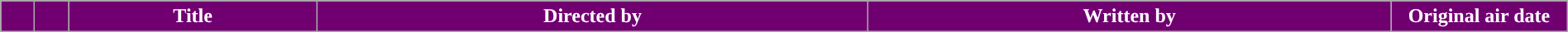<table class="wikitable plainrowheaders" style="width:100%; background:#fff;">
<tr style="color:#FFFFFF">
<th style="background:#700070; width:20px"></th>
<th style="background:#700070; width:20px"></th>
<th style="background:#700070;">Title</th>
<th style="background:#700070;">Directed by</th>
<th style="background:#700070;">Written by</th>
<th style="background:#700070; width:135px">Original air date<br>
























</th>
</tr>
</table>
